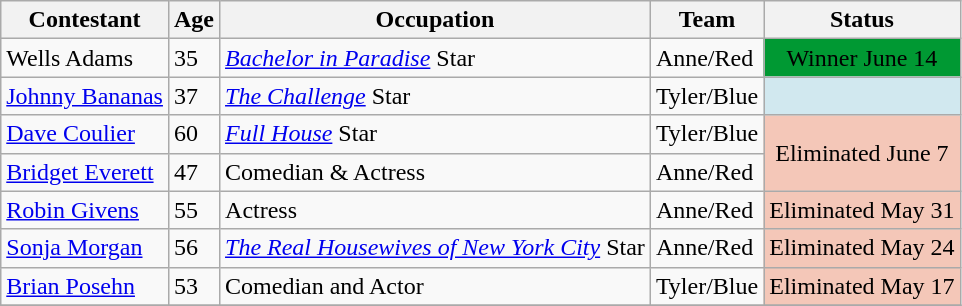<table class="wikitable"  style="border-collapse:collapse;">
<tr>
<th>Contestant</th>
<th>Age</th>
<th>Occupation</th>
<th>Team</th>
<th>Status</th>
</tr>
<tr>
<td>Wells Adams</td>
<td>35</td>
<td><em><a href='#'>Bachelor in Paradise</a></em> Star</td>
<td>Anne/Red</td>
<td style="background:#093; text-align:center;"><span>Winner June 14 </span></td>
</tr>
<tr>
<td><a href='#'>Johnny Bananas</a></td>
<td>37</td>
<td><em><a href='#'>The Challenge</a></em> Star</td>
<td>Tyler/Blue</td>
<td style="background:#d1e8ef; text-align:center;"></td>
</tr>
<tr>
<td><a href='#'>Dave Coulier</a></td>
<td>60</td>
<td><em><a href='#'>Full House</a></em> Star</td>
<td>Tyler/Blue</td>
<td rowspan="2" style="background:#f4c7b8; text-align:center;">Eliminated June 7</td>
</tr>
<tr>
<td><a href='#'>Bridget Everett</a></td>
<td>47</td>
<td>Comedian & Actress</td>
<td>Anne/Red</td>
</tr>
<tr>
<td><a href='#'>Robin Givens</a></td>
<td>55</td>
<td>Actress</td>
<td>Anne/Red</td>
<td style="background:#f4c7b8; text-align:center;">Eliminated May 31</td>
</tr>
<tr>
<td><a href='#'>Sonja Morgan</a></td>
<td>56</td>
<td><em><a href='#'>The Real Housewives of New York City</a></em> Star</td>
<td>Anne/Red</td>
<td style="background:#f4c7b8; text-align:center;">Eliminated May 24</td>
</tr>
<tr>
<td><a href='#'>Brian Posehn</a></td>
<td>53</td>
<td>Comedian and Actor</td>
<td>Tyler/Blue</td>
<td rowspan=1 style="background:#f4c7b8; text-align:center;">Eliminated May 17</td>
</tr>
<tr>
</tr>
</table>
